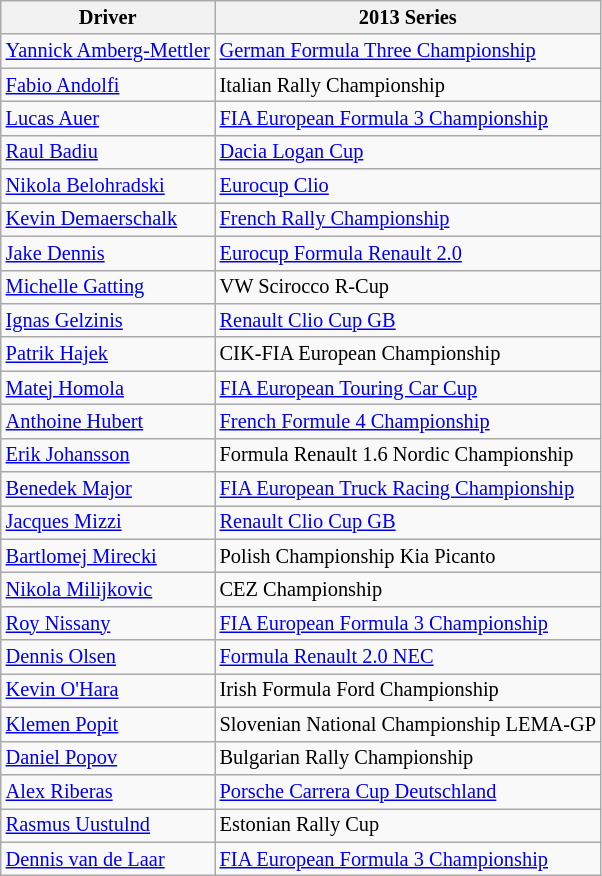<table class="wikitable" style="font-size: 85%">
<tr>
<th>Driver</th>
<th>2013 Series</th>
</tr>
<tr>
<td> <a href='#'>Yannick Amberg-Mettler</a></td>
<td><a href='#'>German Formula Three Championship</a></td>
</tr>
<tr>
<td> <a href='#'>Fabio Andolfi</a></td>
<td>Italian Rally Championship</td>
</tr>
<tr>
<td> <a href='#'>Lucas Auer</a></td>
<td><a href='#'>FIA European Formula 3 Championship</a></td>
</tr>
<tr>
<td> <a href='#'>Raul Badiu</a></td>
<td><a href='#'>Dacia Logan Cup</a></td>
</tr>
<tr>
<td> <a href='#'>Nikola Belohradski</a></td>
<td><a href='#'>Eurocup Clio</a></td>
</tr>
<tr>
<td> <a href='#'>Kevin Demaerschalk</a></td>
<td><a href='#'>French Rally Championship</a></td>
</tr>
<tr>
<td> <a href='#'>Jake Dennis</a></td>
<td><a href='#'>Eurocup Formula Renault 2.0</a></td>
</tr>
<tr>
<td> <a href='#'>Michelle Gatting</a></td>
<td>VW Scirocco R-Cup</td>
</tr>
<tr>
<td> <a href='#'>Ignas Gelzinis</a></td>
<td><a href='#'>Renault Clio Cup GB</a></td>
</tr>
<tr>
<td> <a href='#'>Patrik Hajek</a></td>
<td>CIK-FIA European Championship</td>
</tr>
<tr>
<td> <a href='#'>Matej Homola</a></td>
<td><a href='#'>FIA European Touring Car Cup</a></td>
</tr>
<tr>
<td> <a href='#'>Anthoine Hubert</a></td>
<td><a href='#'>French Formule 4 Championship</a></td>
</tr>
<tr>
<td> <a href='#'>Erik Johansson</a></td>
<td>Formula Renault 1.6 Nordic Championship</td>
</tr>
<tr>
<td> <a href='#'>Benedek Major</a></td>
<td><a href='#'>FIA European Truck Racing Championship</a></td>
</tr>
<tr>
<td> <a href='#'>Jacques Mizzi</a></td>
<td><a href='#'>Renault Clio Cup GB</a></td>
</tr>
<tr>
<td> <a href='#'>Bartlomej Mirecki</a></td>
<td>Polish Championship Kia Picanto</td>
</tr>
<tr>
<td> <a href='#'>Nikola Milijkovic</a></td>
<td>CEZ Championship</td>
</tr>
<tr>
<td> <a href='#'>Roy Nissany</a></td>
<td><a href='#'>FIA European Formula 3 Championship</a></td>
</tr>
<tr>
<td> <a href='#'>Dennis Olsen</a></td>
<td><a href='#'>Formula Renault 2.0 NEC</a></td>
</tr>
<tr>
<td> <a href='#'>Kevin O'Hara</a></td>
<td>Irish Formula Ford Championship</td>
</tr>
<tr>
<td> <a href='#'>Klemen Popit</a></td>
<td>Slovenian National Championship LEMA-GP</td>
</tr>
<tr>
<td> <a href='#'>Daniel Popov</a></td>
<td>Bulgarian Rally Championship</td>
</tr>
<tr>
<td> <a href='#'>Alex Riberas</a></td>
<td><a href='#'>Porsche Carrera Cup Deutschland</a></td>
</tr>
<tr>
<td> <a href='#'>Rasmus Uustulnd</a></td>
<td>Estonian Rally Cup</td>
</tr>
<tr>
<td> <a href='#'>Dennis van de Laar</a></td>
<td><a href='#'>FIA European Formula 3 Championship</a></td>
</tr>
</table>
